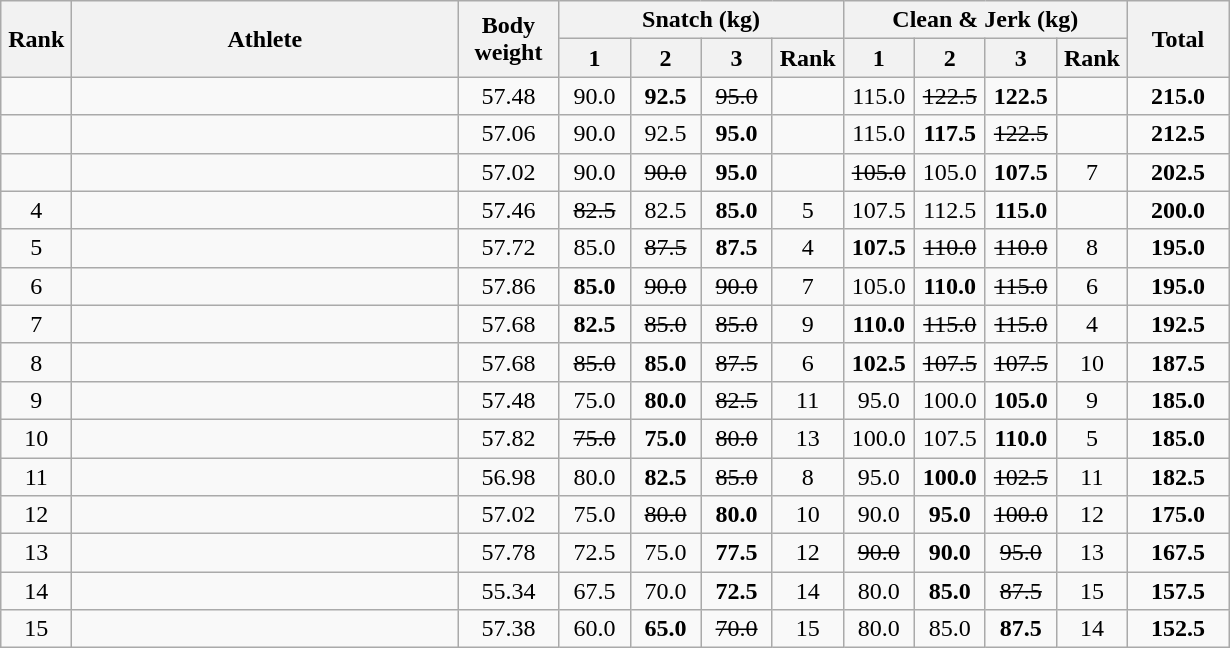<table class = "wikitable" style="text-align:center;">
<tr>
<th rowspan=2 width=40>Rank</th>
<th rowspan=2 width=250>Athlete</th>
<th rowspan=2 width=60>Body weight</th>
<th colspan=4>Snatch (kg)</th>
<th colspan=4>Clean & Jerk (kg)</th>
<th rowspan=2 width=60>Total</th>
</tr>
<tr>
<th width=40>1</th>
<th width=40>2</th>
<th width=40>3</th>
<th width=40>Rank</th>
<th width=40>1</th>
<th width=40>2</th>
<th width=40>3</th>
<th width=40>Rank</th>
</tr>
<tr>
<td></td>
<td align=left></td>
<td>57.48</td>
<td>90.0</td>
<td><strong>92.5</strong></td>
<td><s>95.0 </s></td>
<td></td>
<td>115.0</td>
<td><s>122.5 </s></td>
<td><strong>122.5</strong></td>
<td></td>
<td><strong>215.0</strong></td>
</tr>
<tr>
<td></td>
<td align=left></td>
<td>57.06</td>
<td>90.0</td>
<td>92.5</td>
<td><strong>95.0</strong></td>
<td></td>
<td>115.0</td>
<td><strong>117.5</strong></td>
<td><s>122.5 </s></td>
<td></td>
<td><strong>212.5</strong></td>
</tr>
<tr>
<td></td>
<td align=left></td>
<td>57.02</td>
<td>90.0</td>
<td><s>90.0 </s></td>
<td><strong>95.0</strong></td>
<td></td>
<td><s>105.0 </s></td>
<td>105.0</td>
<td><strong>107.5</strong></td>
<td>7</td>
<td><strong>202.5</strong></td>
</tr>
<tr>
<td>4</td>
<td align=left></td>
<td>57.46</td>
<td><s>82.5 </s></td>
<td>82.5</td>
<td><strong>85.0</strong></td>
<td>5</td>
<td>107.5</td>
<td>112.5</td>
<td><strong>115.0</strong></td>
<td></td>
<td><strong>200.0</strong></td>
</tr>
<tr>
<td>5</td>
<td align=left></td>
<td>57.72</td>
<td>85.0</td>
<td><s>87.5 </s></td>
<td><strong>87.5</strong></td>
<td>4</td>
<td><strong>107.5</strong></td>
<td><s>110.0 </s></td>
<td><s>110.0 </s></td>
<td>8</td>
<td><strong>195.0</strong></td>
</tr>
<tr>
<td>6</td>
<td align=left></td>
<td>57.86</td>
<td><strong>85.0</strong></td>
<td><s>90.0 </s></td>
<td><s>90.0 </s></td>
<td>7</td>
<td>105.0</td>
<td><strong>110.0</strong></td>
<td><s>115.0 </s></td>
<td>6</td>
<td><strong>195.0</strong></td>
</tr>
<tr>
<td>7</td>
<td align=left></td>
<td>57.68</td>
<td><strong>82.5</strong></td>
<td><s>85.0 </s></td>
<td><s>85.0 </s></td>
<td>9</td>
<td><strong>110.0</strong></td>
<td><s>115.0 </s></td>
<td><s>115.0 </s></td>
<td>4</td>
<td><strong>192.5</strong></td>
</tr>
<tr>
<td>8</td>
<td align=left></td>
<td>57.68</td>
<td><s>85.0 </s></td>
<td><strong>85.0</strong></td>
<td><s>87.5 </s></td>
<td>6</td>
<td><strong>102.5</strong></td>
<td><s>107.5 </s></td>
<td><s>107.5 </s></td>
<td>10</td>
<td><strong>187.5</strong></td>
</tr>
<tr>
<td>9</td>
<td align=left></td>
<td>57.48</td>
<td>75.0</td>
<td><strong>80.0</strong></td>
<td><s>82.5 </s></td>
<td>11</td>
<td>95.0</td>
<td>100.0</td>
<td><strong>105.0</strong></td>
<td>9</td>
<td><strong>185.0</strong></td>
</tr>
<tr>
<td>10</td>
<td align=left></td>
<td>57.82</td>
<td><s>75.0 </s></td>
<td><strong>75.0</strong></td>
<td><s>80.0 </s></td>
<td>13</td>
<td>100.0</td>
<td>107.5</td>
<td><strong>110.0</strong></td>
<td>5</td>
<td><strong>185.0</strong></td>
</tr>
<tr>
<td>11</td>
<td align=left></td>
<td>56.98</td>
<td>80.0</td>
<td><strong>82.5</strong></td>
<td><s>85.0 </s></td>
<td>8</td>
<td>95.0</td>
<td><strong>100.0</strong></td>
<td><s>102.5 </s></td>
<td>11</td>
<td><strong>182.5</strong></td>
</tr>
<tr>
<td>12</td>
<td align=left></td>
<td>57.02</td>
<td>75.0</td>
<td><s>80.0 </s></td>
<td><strong>80.0</strong></td>
<td>10</td>
<td>90.0</td>
<td><strong>95.0</strong></td>
<td><s>100.0 </s></td>
<td>12</td>
<td><strong>175.0</strong></td>
</tr>
<tr>
<td>13</td>
<td align=left></td>
<td>57.78</td>
<td>72.5</td>
<td>75.0</td>
<td><strong>77.5</strong></td>
<td>12</td>
<td><s>90.0 </s></td>
<td><strong>90.0</strong></td>
<td><s>95.0 </s></td>
<td>13</td>
<td><strong>167.5</strong></td>
</tr>
<tr>
<td>14</td>
<td align=left></td>
<td>55.34</td>
<td>67.5</td>
<td>70.0</td>
<td><strong>72.5</strong></td>
<td>14</td>
<td>80.0</td>
<td><strong>85.0</strong></td>
<td><s>87.5 </s></td>
<td>15</td>
<td><strong>157.5</strong></td>
</tr>
<tr>
<td>15</td>
<td align=left></td>
<td>57.38</td>
<td>60.0</td>
<td><strong>65.0</strong></td>
<td><s>70.0 </s></td>
<td>15</td>
<td>80.0</td>
<td>85.0</td>
<td><strong>87.5</strong></td>
<td>14</td>
<td><strong>152.5</strong></td>
</tr>
</table>
